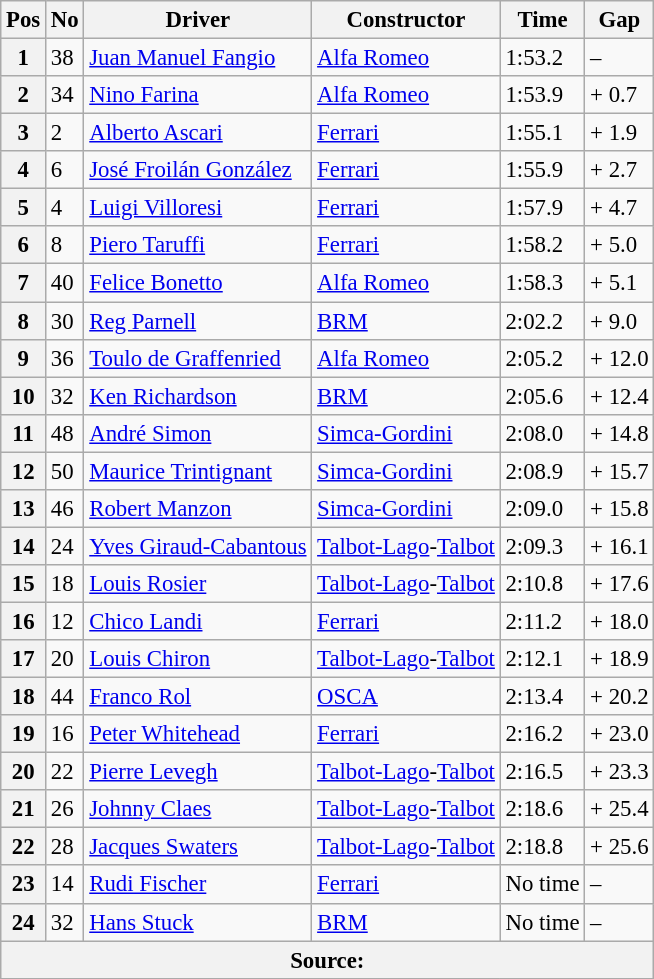<table class="wikitable sortable" style="font-size: 95%;">
<tr>
<th>Pos</th>
<th>No</th>
<th>Driver</th>
<th>Constructor</th>
<th>Time</th>
<th>Gap</th>
</tr>
<tr>
<th>1</th>
<td>38</td>
<td> <a href='#'>Juan Manuel Fangio</a></td>
<td><a href='#'>Alfa Romeo</a></td>
<td>1:53.2</td>
<td>–</td>
</tr>
<tr>
<th>2</th>
<td>34</td>
<td> <a href='#'>Nino Farina</a></td>
<td><a href='#'>Alfa Romeo</a></td>
<td>1:53.9</td>
<td>+ 0.7</td>
</tr>
<tr>
<th>3</th>
<td>2</td>
<td> <a href='#'>Alberto Ascari</a></td>
<td><a href='#'>Ferrari</a></td>
<td>1:55.1</td>
<td>+ 1.9</td>
</tr>
<tr>
<th>4</th>
<td>6</td>
<td> <a href='#'>José Froilán González</a></td>
<td><a href='#'>Ferrari</a></td>
<td>1:55.9</td>
<td>+ 2.7</td>
</tr>
<tr>
<th>5</th>
<td>4</td>
<td> <a href='#'>Luigi Villoresi</a></td>
<td><a href='#'>Ferrari</a></td>
<td>1:57.9</td>
<td>+ 4.7</td>
</tr>
<tr>
<th>6</th>
<td>8</td>
<td> <a href='#'>Piero Taruffi</a></td>
<td><a href='#'>Ferrari</a></td>
<td>1:58.2</td>
<td>+ 5.0</td>
</tr>
<tr>
<th>7</th>
<td>40</td>
<td> <a href='#'>Felice Bonetto</a></td>
<td><a href='#'>Alfa Romeo</a></td>
<td>1:58.3</td>
<td>+ 5.1</td>
</tr>
<tr>
<th>8</th>
<td>30</td>
<td> <a href='#'>Reg Parnell</a></td>
<td><a href='#'>BRM</a></td>
<td>2:02.2</td>
<td>+ 9.0</td>
</tr>
<tr>
<th>9</th>
<td>36</td>
<td> <a href='#'>Toulo de Graffenried</a></td>
<td><a href='#'>Alfa Romeo</a></td>
<td>2:05.2</td>
<td>+ 12.0</td>
</tr>
<tr>
<th>10</th>
<td>32</td>
<td> <a href='#'>Ken Richardson</a></td>
<td><a href='#'>BRM</a></td>
<td>2:05.6</td>
<td>+ 12.4</td>
</tr>
<tr>
<th>11</th>
<td>48</td>
<td> <a href='#'>André Simon</a></td>
<td><a href='#'>Simca-Gordini</a></td>
<td>2:08.0</td>
<td>+ 14.8</td>
</tr>
<tr>
<th>12</th>
<td>50</td>
<td> <a href='#'>Maurice Trintignant</a></td>
<td><a href='#'>Simca-Gordini</a></td>
<td>2:08.9</td>
<td>+ 15.7</td>
</tr>
<tr>
<th>13</th>
<td>46</td>
<td> <a href='#'>Robert Manzon</a></td>
<td><a href='#'>Simca-Gordini</a></td>
<td>2:09.0</td>
<td>+ 15.8</td>
</tr>
<tr>
<th>14</th>
<td>24</td>
<td> <a href='#'>Yves Giraud-Cabantous</a></td>
<td><a href='#'>Talbot-Lago</a>-<a href='#'>Talbot</a></td>
<td>2:09.3</td>
<td>+ 16.1</td>
</tr>
<tr>
<th>15</th>
<td>18</td>
<td> <a href='#'>Louis Rosier</a></td>
<td><a href='#'>Talbot-Lago</a>-<a href='#'>Talbot</a></td>
<td>2:10.8</td>
<td>+ 17.6</td>
</tr>
<tr>
<th>16</th>
<td>12</td>
<td> <a href='#'>Chico Landi</a></td>
<td><a href='#'>Ferrari</a></td>
<td>2:11.2</td>
<td>+ 18.0</td>
</tr>
<tr>
<th>17</th>
<td>20</td>
<td> <a href='#'>Louis Chiron</a></td>
<td><a href='#'>Talbot-Lago</a>-<a href='#'>Talbot</a></td>
<td>2:12.1</td>
<td>+ 18.9</td>
</tr>
<tr>
<th>18</th>
<td>44</td>
<td> <a href='#'>Franco Rol</a></td>
<td><a href='#'>OSCA</a></td>
<td>2:13.4</td>
<td>+ 20.2</td>
</tr>
<tr>
<th>19</th>
<td>16</td>
<td> <a href='#'>Peter Whitehead</a></td>
<td><a href='#'>Ferrari</a></td>
<td>2:16.2</td>
<td>+ 23.0</td>
</tr>
<tr>
<th>20</th>
<td>22</td>
<td> <a href='#'>Pierre Levegh</a></td>
<td><a href='#'>Talbot-Lago</a>-<a href='#'>Talbot</a></td>
<td>2:16.5</td>
<td>+ 23.3</td>
</tr>
<tr>
<th>21</th>
<td>26</td>
<td> <a href='#'>Johnny Claes</a></td>
<td><a href='#'>Talbot-Lago</a>-<a href='#'>Talbot</a></td>
<td>2:18.6</td>
<td>+ 25.4</td>
</tr>
<tr>
<th>22</th>
<td>28</td>
<td> <a href='#'>Jacques Swaters</a></td>
<td><a href='#'>Talbot-Lago</a>-<a href='#'>Talbot</a></td>
<td>2:18.8</td>
<td>+ 25.6</td>
</tr>
<tr>
<th>23</th>
<td>14</td>
<td> <a href='#'>Rudi Fischer</a></td>
<td><a href='#'>Ferrari</a></td>
<td>No time</td>
<td>–</td>
</tr>
<tr>
<th>24</th>
<td>32</td>
<td> <a href='#'>Hans Stuck</a></td>
<td><a href='#'>BRM</a></td>
<td>No time</td>
<td>–</td>
</tr>
<tr>
<th colspan="6">Source:</th>
</tr>
<tr>
</tr>
</table>
